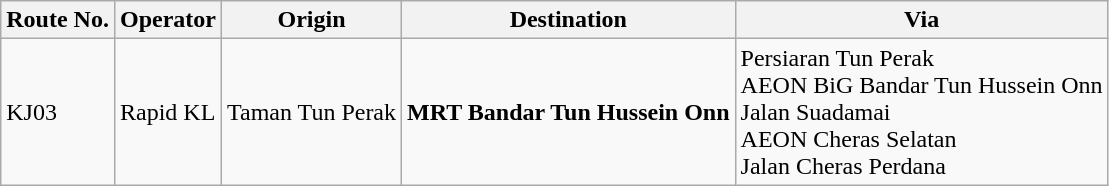<table class="wikitable">
<tr>
<th>Route No.</th>
<th>Operator</th>
<th>Origin</th>
<th>Destination</th>
<th>Via</th>
</tr>
<tr>
<td>KJ03</td>
<td>Rapid KL</td>
<td>Taman Tun Perak</td>
<td> <strong>MRT Bandar Tun Hussein Onn</strong></td>
<td>Persiaran Tun Perak<br>AEON BiG Bandar Tun Hussein Onn<br>Jalan Suadamai<br>AEON Cheras Selatan<br>Jalan Cheras Perdana</td>
</tr>
</table>
